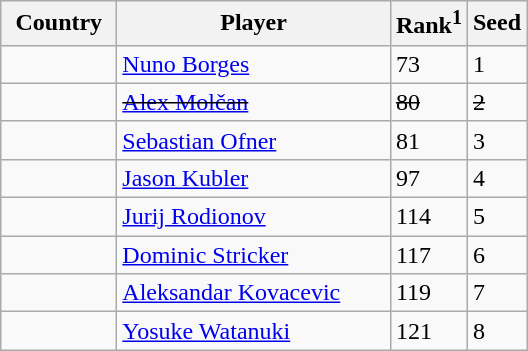<table class="wikitable" border="1">
<tr>
<th width="70">Country</th>
<th width="175">Player</th>
<th>Rank<sup>1</sup></th>
<th>Seed</th>
</tr>
<tr>
<td></td>
<td><a href='#'>Nuno Borges</a></td>
<td>73</td>
<td>1</td>
</tr>
<tr>
<td><s></s></td>
<td><s><a href='#'>Alex Molčan</a></s></td>
<td><s>80</s></td>
<td><s>2</s></td>
</tr>
<tr>
<td></td>
<td><a href='#'>Sebastian Ofner</a></td>
<td>81</td>
<td>3</td>
</tr>
<tr>
<td></td>
<td><a href='#'>Jason Kubler</a></td>
<td>97</td>
<td>4</td>
</tr>
<tr>
<td></td>
<td><a href='#'>Jurij Rodionov</a></td>
<td>114</td>
<td>5</td>
</tr>
<tr>
<td></td>
<td><a href='#'>Dominic Stricker</a></td>
<td>117</td>
<td>6</td>
</tr>
<tr>
<td></td>
<td><a href='#'>Aleksandar Kovacevic</a></td>
<td>119</td>
<td>7</td>
</tr>
<tr>
<td></td>
<td><a href='#'>Yosuke Watanuki</a></td>
<td>121</td>
<td>8</td>
</tr>
</table>
